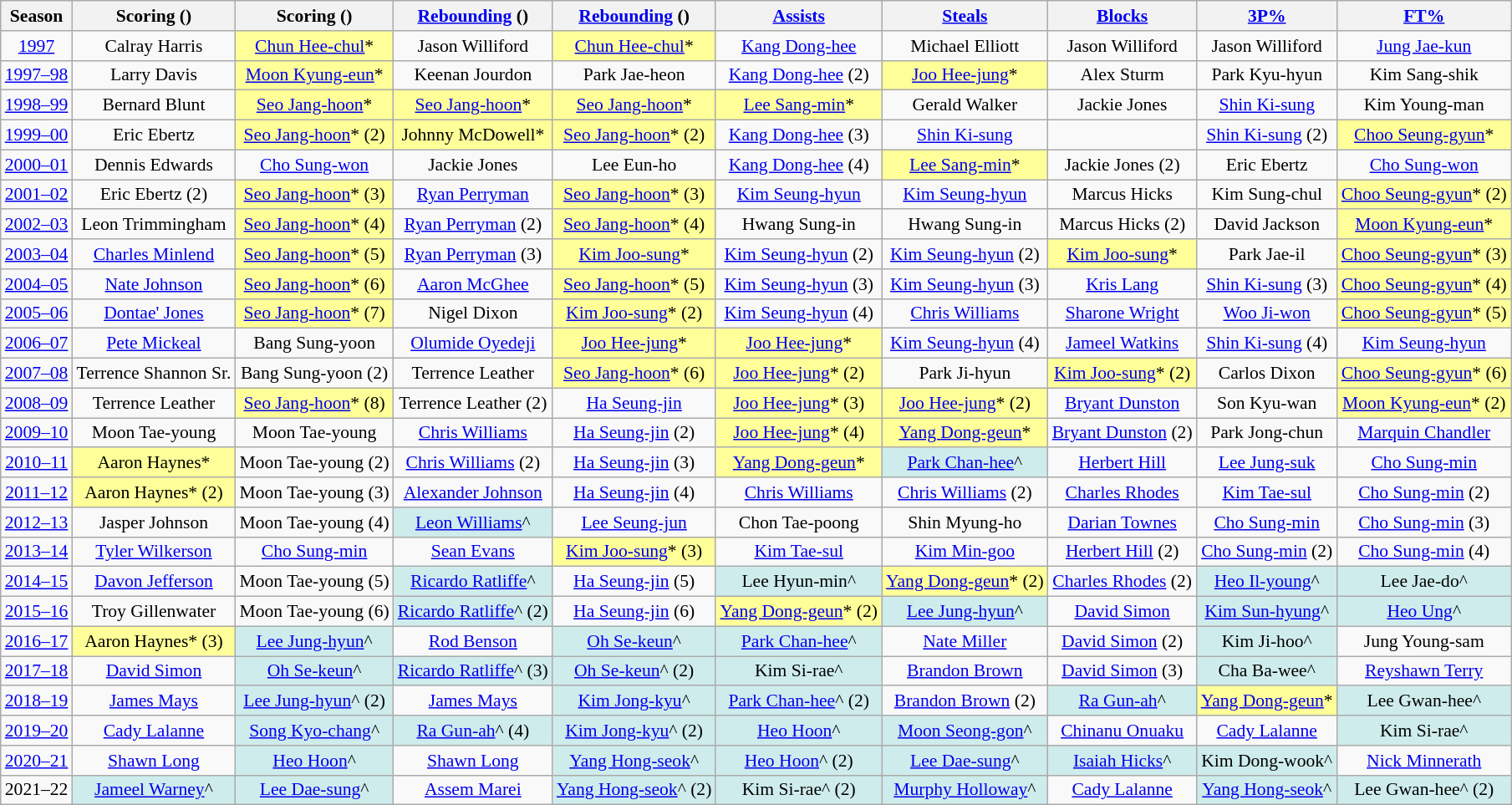<table class="wikitable sortable" style="text-align:center;font-size:90%">
<tr>
<th>Season</th>
<th>Scoring ()</th>
<th>Scoring ()</th>
<th><a href='#'>Rebounding</a> ()</th>
<th><a href='#'>Rebounding</a> ()</th>
<th><a href='#'>Assists</a></th>
<th><a href='#'>Steals</a></th>
<th><a href='#'>Blocks</a></th>
<th><a href='#'>3P%</a></th>
<th><a href='#'>FT%</a></th>
</tr>
<tr>
<td><a href='#'>1997</a></td>
<td>Calray Harris</td>
<td bgcolor="#FFFF99"><a href='#'>Chun Hee-chul</a>*</td>
<td>Jason Williford</td>
<td bgcolor="#FFFF99"><a href='#'>Chun Hee-chul</a>*</td>
<td><a href='#'>Kang Dong-hee</a></td>
<td>Michael Elliott</td>
<td>Jason Williford</td>
<td>Jason Williford</td>
<td><a href='#'>Jung Jae-kun</a></td>
</tr>
<tr>
<td><a href='#'>1997–98</a></td>
<td>Larry Davis</td>
<td bgcolor="#FFFF99"><a href='#'>Moon Kyung-eun</a>*</td>
<td>Keenan Jourdon</td>
<td>Park Jae-heon</td>
<td><a href='#'>Kang Dong-hee</a> (2)</td>
<td bgcolor="#FFFF99"><a href='#'>Joo Hee-jung</a>*</td>
<td>Alex Sturm</td>
<td>Park Kyu-hyun</td>
<td>Kim Sang-shik</td>
</tr>
<tr>
<td><a href='#'>1998–99</a></td>
<td>Bernard Blunt</td>
<td bgcolor="#FFFF99"><a href='#'>Seo Jang-hoon</a>*</td>
<td bgcolor="#FFFF99"><a href='#'>Seo Jang-hoon</a>*</td>
<td bgcolor="#FFFF99"><a href='#'>Seo Jang-hoon</a>*</td>
<td bgcolor="#FFFF99"><a href='#'>Lee Sang-min</a>*</td>
<td>Gerald Walker</td>
<td>Jackie Jones</td>
<td><a href='#'>Shin Ki-sung</a></td>
<td>Kim Young-man</td>
</tr>
<tr>
<td><a href='#'>1999–00</a></td>
<td>Eric Ebertz</td>
<td bgcolor="#FFFF99"><a href='#'>Seo Jang-hoon</a>* (2)</td>
<td bgcolor="#FFFF99">Johnny McDowell*</td>
<td bgcolor="#FFFF99"><a href='#'>Seo Jang-hoon</a>* (2)</td>
<td><a href='#'>Kang Dong-hee</a> (3)</td>
<td><a href='#'>Shin Ki-sung</a></td>
<td></td>
<td><a href='#'>Shin Ki-sung</a> (2)</td>
<td bgcolor="#FFFF99"><a href='#'>Choo Seung-gyun</a>*</td>
</tr>
<tr>
<td><a href='#'>2000–01</a></td>
<td>Dennis Edwards</td>
<td><a href='#'>Cho Sung-won</a></td>
<td>Jackie Jones</td>
<td>Lee Eun-ho</td>
<td><a href='#'>Kang Dong-hee</a> (4)</td>
<td bgcolor="#FFFF99"><a href='#'>Lee Sang-min</a>*</td>
<td>Jackie Jones (2)</td>
<td>Eric Ebertz</td>
<td><a href='#'>Cho Sung-won</a></td>
</tr>
<tr>
<td><a href='#'>2001–02</a></td>
<td>Eric Ebertz (2)</td>
<td bgcolor="#FFFF99"><a href='#'>Seo Jang-hoon</a>* (3)</td>
<td><a href='#'>Ryan Perryman</a></td>
<td bgcolor="#FFFF99"><a href='#'>Seo Jang-hoon</a>* (3)</td>
<td><a href='#'>Kim Seung-hyun</a></td>
<td><a href='#'>Kim Seung-hyun</a></td>
<td>Marcus Hicks</td>
<td>Kim Sung-chul</td>
<td bgcolor="#FFFF99"><a href='#'>Choo Seung-gyun</a>* (2)</td>
</tr>
<tr>
<td><a href='#'>2002–03</a></td>
<td>Leon Trimmingham</td>
<td bgcolor="#FFFF99"><a href='#'>Seo Jang-hoon</a>* (4)</td>
<td><a href='#'>Ryan Perryman</a> (2)</td>
<td bgcolor="#FFFF99"><a href='#'>Seo Jang-hoon</a>* (4)</td>
<td>Hwang Sung-in</td>
<td>Hwang Sung-in</td>
<td>Marcus Hicks (2)</td>
<td>David Jackson</td>
<td bgcolor="#FFFF99"><a href='#'>Moon Kyung-eun</a>*</td>
</tr>
<tr>
<td><a href='#'>2003–04</a></td>
<td><a href='#'>Charles Minlend</a></td>
<td bgcolor="#FFFF99"><a href='#'>Seo Jang-hoon</a>* (5)</td>
<td><a href='#'>Ryan Perryman</a> (3)</td>
<td bgcolor="#FFFF99"><a href='#'>Kim Joo-sung</a>*</td>
<td><a href='#'>Kim Seung-hyun</a> (2)</td>
<td><a href='#'>Kim Seung-hyun</a> (2)</td>
<td bgcolor="#FFFF99"><a href='#'>Kim Joo-sung</a>*</td>
<td>Park Jae-il</td>
<td bgcolor="#FFFF99"><a href='#'>Choo Seung-gyun</a>* (3)</td>
</tr>
<tr>
<td><a href='#'>2004–05</a></td>
<td><a href='#'>Nate Johnson</a></td>
<td bgcolor="#FFFF99"><a href='#'>Seo Jang-hoon</a>* (6)</td>
<td><a href='#'>Aaron McGhee</a></td>
<td bgcolor="#FFFF99"><a href='#'>Seo Jang-hoon</a>* (5)</td>
<td><a href='#'>Kim Seung-hyun</a> (3)</td>
<td><a href='#'>Kim Seung-hyun</a> (3)</td>
<td><a href='#'>Kris Lang</a></td>
<td><a href='#'>Shin Ki-sung</a> (3)</td>
<td bgcolor="#FFFF99"><a href='#'>Choo Seung-gyun</a>* (4)</td>
</tr>
<tr>
<td><a href='#'>2005–06</a></td>
<td><a href='#'>Dontae' Jones</a></td>
<td bgcolor="#FFFF99"><a href='#'>Seo Jang-hoon</a>* (7)</td>
<td>Nigel Dixon</td>
<td bgcolor="#FFFF99"><a href='#'>Kim Joo-sung</a>* (2)</td>
<td><a href='#'>Kim Seung-hyun</a> (4)</td>
<td><a href='#'>Chris Williams</a></td>
<td><a href='#'>Sharone Wright</a></td>
<td><a href='#'>Woo Ji-won</a></td>
<td bgcolor="#FFFF99"><a href='#'>Choo Seung-gyun</a>* (5)</td>
</tr>
<tr>
<td><a href='#'>2006–07</a></td>
<td><a href='#'>Pete Mickeal</a></td>
<td>Bang Sung-yoon</td>
<td><a href='#'>Olumide Oyedeji</a></td>
<td bgcolor="#FFFF99"><a href='#'>Joo Hee-jung</a>*</td>
<td bgcolor="#FFFF99"><a href='#'>Joo Hee-jung</a>*</td>
<td><a href='#'>Kim Seung-hyun</a> (4)</td>
<td><a href='#'>Jameel Watkins</a></td>
<td><a href='#'>Shin Ki-sung</a> (4)</td>
<td><a href='#'>Kim Seung-hyun</a></td>
</tr>
<tr>
<td><a href='#'>2007–08</a></td>
<td>Terrence Shannon Sr.</td>
<td>Bang Sung-yoon (2)</td>
<td>Terrence Leather</td>
<td bgcolor="#FFFF99"><a href='#'>Seo Jang-hoon</a>* (6)</td>
<td bgcolor="#FFFF99"><a href='#'>Joo Hee-jung</a>* (2)</td>
<td>Park Ji-hyun</td>
<td bgcolor="#FFFF99"><a href='#'>Kim Joo-sung</a>* (2)</td>
<td>Carlos Dixon</td>
<td bgcolor="#FFFF99"><a href='#'>Choo Seung-gyun</a>* (6)</td>
</tr>
<tr>
<td><a href='#'>2008–09</a></td>
<td>Terrence Leather</td>
<td bgcolor="#FFFF99"><a href='#'>Seo Jang-hoon</a>* (8)</td>
<td>Terrence Leather (2)</td>
<td><a href='#'>Ha Seung-jin</a></td>
<td bgcolor="#FFFF99"><a href='#'>Joo Hee-jung</a>* (3)</td>
<td bgcolor="#FFFF99"><a href='#'>Joo Hee-jung</a>* (2)</td>
<td><a href='#'>Bryant Dunston</a></td>
<td>Son Kyu-wan</td>
<td bgcolor="#FFFF99"><a href='#'>Moon Kyung-eun</a>* (2)</td>
</tr>
<tr>
<td><a href='#'>2009–10</a></td>
<td>Moon Tae-young</td>
<td>Moon Tae-young</td>
<td><a href='#'>Chris Williams</a></td>
<td><a href='#'>Ha Seung-jin</a> (2)</td>
<td bgcolor="#FFFF99"><a href='#'>Joo Hee-jung</a>* (4)</td>
<td bgcolor="#FFFF99"><a href='#'>Yang Dong-geun</a>*</td>
<td><a href='#'>Bryant Dunston</a> (2)</td>
<td>Park Jong-chun</td>
<td><a href='#'>Marquin Chandler</a></td>
</tr>
<tr>
<td><a href='#'>2010–11</a></td>
<td bgcolor="#FFFF99">Aaron Haynes*</td>
<td>Moon Tae-young (2)</td>
<td><a href='#'>Chris Williams</a> (2)</td>
<td><a href='#'>Ha Seung-jin</a> (3)</td>
<td bgcolor="#FFFF99"><a href='#'>Yang Dong-geun</a>*</td>
<td bgcolor="#cfecec"><a href='#'>Park Chan-hee</a>^</td>
<td><a href='#'>Herbert Hill</a></td>
<td><a href='#'>Lee Jung-suk</a></td>
<td><a href='#'>Cho Sung-min</a></td>
</tr>
<tr>
<td><a href='#'>2011–12</a></td>
<td bgcolor="#FFFF99">Aaron Haynes* (2)</td>
<td>Moon Tae-young (3)</td>
<td><a href='#'>Alexander Johnson</a></td>
<td><a href='#'>Ha Seung-jin</a> (4)</td>
<td><a href='#'>Chris Williams</a></td>
<td><a href='#'>Chris Williams</a> (2)</td>
<td><a href='#'>Charles Rhodes</a></td>
<td><a href='#'>Kim Tae-sul</a></td>
<td><a href='#'>Cho Sung-min</a> (2)</td>
</tr>
<tr>
<td><a href='#'>2012–13</a></td>
<td>Jasper Johnson</td>
<td>Moon Tae-young (4)</td>
<td bgcolor="#cfecec"><a href='#'>Leon Williams</a>^</td>
<td><a href='#'>Lee Seung-jun</a></td>
<td>Chon Tae-poong</td>
<td>Shin Myung-ho</td>
<td><a href='#'>Darian Townes</a></td>
<td><a href='#'>Cho Sung-min</a></td>
<td><a href='#'>Cho Sung-min</a> (3)</td>
</tr>
<tr>
<td><a href='#'>2013–14</a></td>
<td><a href='#'>Tyler Wilkerson</a></td>
<td><a href='#'>Cho Sung-min</a></td>
<td><a href='#'>Sean Evans</a></td>
<td bgcolor="#FFFF99"><a href='#'>Kim Joo-sung</a>* (3)</td>
<td><a href='#'>Kim Tae-sul</a></td>
<td><a href='#'>Kim Min-goo</a></td>
<td><a href='#'>Herbert Hill</a> (2)</td>
<td><a href='#'>Cho Sung-min</a> (2)</td>
<td><a href='#'>Cho Sung-min</a> (4)</td>
</tr>
<tr>
<td><a href='#'>2014–15</a></td>
<td><a href='#'>Davon Jefferson</a></td>
<td>Moon Tae-young (5)</td>
<td bgcolor="#cfecec"><a href='#'>Ricardo Ratliffe</a>^</td>
<td><a href='#'>Ha Seung-jin</a> (5)</td>
<td bgcolor="#cfecec">Lee Hyun-min^</td>
<td bgcolor="#FFFF99"><a href='#'>Yang Dong-geun</a>* (2)</td>
<td><a href='#'>Charles Rhodes</a> (2)</td>
<td bgcolor="#cfecec"><a href='#'>Heo Il-young</a>^</td>
<td bgcolor="#cfecec">Lee Jae-do^</td>
</tr>
<tr>
<td><a href='#'>2015–16</a></td>
<td>Troy Gillenwater</td>
<td>Moon Tae-young (6)</td>
<td bgcolor="#cfecec"><a href='#'>Ricardo Ratliffe</a>^ (2)</td>
<td><a href='#'>Ha Seung-jin</a> (6)</td>
<td bgcolor="#FFFF99"><a href='#'>Yang Dong-geun</a>* (2)</td>
<td bgcolor="#cfecec"><a href='#'>Lee Jung-hyun</a>^</td>
<td><a href='#'>David Simon</a></td>
<td bgcolor="#cfecec"><a href='#'>Kim Sun-hyung</a>^</td>
<td bgcolor="#cfecec"><a href='#'>Heo Ung</a>^</td>
</tr>
<tr>
<td><a href='#'>2016–17</a></td>
<td bgcolor="#FFFF99">Aaron Haynes* (3)</td>
<td bgcolor="#cfecec"><a href='#'>Lee Jung-hyun</a>^</td>
<td><a href='#'>Rod Benson</a></td>
<td bgcolor="#cfecec"><a href='#'>Oh Se-keun</a>^</td>
<td bgcolor="#cfecec"><a href='#'>Park Chan-hee</a>^</td>
<td><a href='#'>Nate Miller</a></td>
<td><a href='#'>David Simon</a> (2)</td>
<td bgcolor="#cfecec">Kim Ji-hoo^</td>
<td>Jung Young-sam</td>
</tr>
<tr>
<td><a href='#'>2017–18</a></td>
<td><a href='#'>David Simon</a></td>
<td bgcolor="#cfecec"><a href='#'>Oh Se-keun</a>^</td>
<td bgcolor="#cfecec"><a href='#'>Ricardo Ratliffe</a>^ (3)</td>
<td bgcolor="#cfecec"><a href='#'>Oh Se-keun</a>^ (2)</td>
<td bgcolor="#cfecec">Kim Si-rae^</td>
<td><a href='#'>Brandon Brown</a></td>
<td><a href='#'>David Simon</a> (3)</td>
<td bgcolor="#cfecec">Cha Ba-wee^</td>
<td><a href='#'>Reyshawn Terry</a></td>
</tr>
<tr>
<td><a href='#'>2018–19</a></td>
<td><a href='#'>James Mays</a></td>
<td bgcolor="#cfecec"><a href='#'>Lee Jung-hyun</a>^ (2)</td>
<td><a href='#'>James Mays</a></td>
<td bgcolor="#cfecec"><a href='#'>Kim Jong-kyu</a>^</td>
<td bgcolor="#cfecec"><a href='#'>Park Chan-hee</a>^ (2)</td>
<td><a href='#'>Brandon Brown</a> (2)</td>
<td bgcolor="#cfecec"><a href='#'>Ra Gun-ah</a>^</td>
<td bgcolor="#FFFF99"><a href='#'>Yang Dong-geun</a>*</td>
<td bgcolor="#cfecec">Lee Gwan-hee^</td>
</tr>
<tr>
<td><a href='#'>2019–20</a></td>
<td><a href='#'>Cady Lalanne</a></td>
<td bgcolor="#cfecec"><a href='#'>Song Kyo-chang</a>^</td>
<td bgcolor="#cfecec"><a href='#'>Ra Gun-ah</a>^ (4)</td>
<td bgcolor="#cfecec"><a href='#'>Kim Jong-kyu</a>^ (2)</td>
<td bgcolor="#cfecec"><a href='#'>Heo Hoon</a>^</td>
<td bgcolor="#cfecec"><a href='#'>Moon Seong-gon</a>^</td>
<td><a href='#'>Chinanu Onuaku</a></td>
<td><a href='#'>Cady Lalanne</a></td>
<td bgcolor="#cfecec">Kim Si-rae^</td>
</tr>
<tr>
<td><a href='#'>2020–21</a></td>
<td><a href='#'>Shawn Long</a></td>
<td bgcolor="#cfecec"><a href='#'>Heo Hoon</a>^</td>
<td><a href='#'>Shawn Long</a></td>
<td bgcolor="#cfecec"><a href='#'>Yang Hong-seok</a>^</td>
<td bgcolor="#cfecec"><a href='#'>Heo Hoon</a>^ (2)</td>
<td bgcolor="#cfecec"><a href='#'>Lee Dae-sung</a>^</td>
<td bgcolor="#cfecec"><a href='#'>Isaiah Hicks</a>^</td>
<td bgcolor="#cfecec">Kim Dong-wook^</td>
<td><a href='#'>Nick Minnerath</a></td>
</tr>
<tr>
<td>2021–22</td>
<td bgcolor="#cfecec"><a href='#'>Jameel Warney</a>^</td>
<td bgcolor="#cfecec"><a href='#'>Lee Dae-sung</a>^</td>
<td><a href='#'>Assem Marei</a></td>
<td bgcolor="#cfecec"><a href='#'>Yang Hong-seok</a>^ (2)</td>
<td bgcolor="#cfecec">Kim Si-rae^ (2)</td>
<td bgcolor="#cfecec"><a href='#'>Murphy Holloway</a>^</td>
<td><a href='#'>Cady Lalanne</a></td>
<td bgcolor="#cfecec"><a href='#'>Yang Hong-seok</a>^</td>
<td bgcolor="#cfecec">Lee Gwan-hee^ (2)</td>
</tr>
</table>
